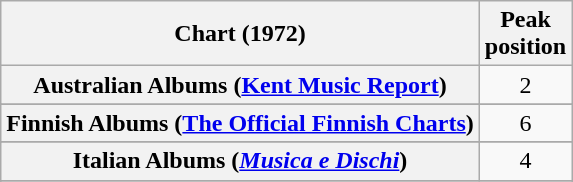<table class="wikitable sortable plainrowheaders">
<tr>
<th>Chart (1972)</th>
<th>Peak<br>position</th>
</tr>
<tr>
<th scope="row">Australian Albums (<a href='#'>Kent Music Report</a>)</th>
<td align="center">2</td>
</tr>
<tr>
</tr>
<tr>
<th scope="row">Finnish Albums (<a href='#'>The Official Finnish Charts</a>)</th>
<td align="center">6</td>
</tr>
<tr>
</tr>
<tr>
<th scope="row">Italian Albums (<em><a href='#'>Musica e Dischi</a></em>)</th>
<td align="center">4</td>
</tr>
<tr>
</tr>
<tr>
</tr>
<tr>
</tr>
</table>
